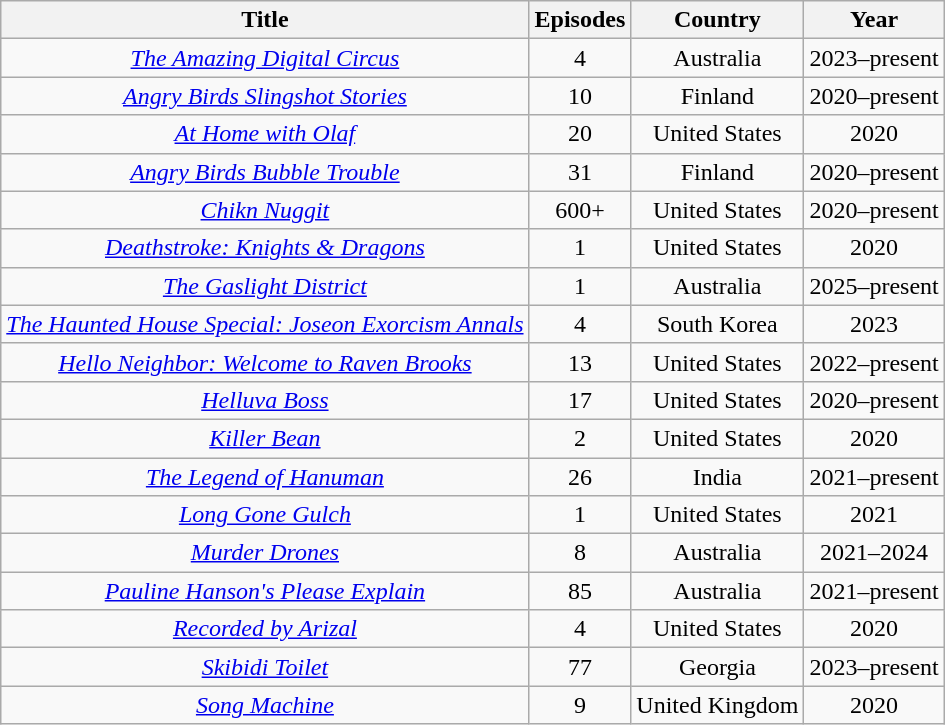<table class="wikitable sortable" style="text-align:center;">
<tr>
<th scope="col">Title</th>
<th scope="col">Episodes</th>
<th scope="col">Country</th>
<th scope="col">Year</th>
</tr>
<tr>
<td><em><a href='#'>The Amazing Digital Circus</a></em></td>
<td>4</td>
<td>Australia</td>
<td>2023–present</td>
</tr>
<tr>
<td><em><a href='#'>Angry Birds Slingshot Stories</a></em></td>
<td>10</td>
<td>Finland</td>
<td>2020–present</td>
</tr>
<tr>
<td><em><a href='#'>At Home with Olaf</a></em></td>
<td>20</td>
<td>United States</td>
<td>2020</td>
</tr>
<tr>
<td><em><a href='#'>Angry Birds Bubble Trouble</a></em></td>
<td>31</td>
<td>Finland</td>
<td>2020–present</td>
</tr>
<tr>
<td><em><a href='#'>Chikn Nuggit</a></em></td>
<td>600+</td>
<td>United States</td>
<td>2020–present</td>
</tr>
<tr>
<td><em><a href='#'>Deathstroke: Knights & Dragons</a></em></td>
<td>1</td>
<td>United States</td>
<td>2020</td>
</tr>
<tr>
<td><em><a href='#'>The Gaslight District</a></em></td>
<td>1</td>
<td>Australia</td>
<td>2025–present</td>
</tr>
<tr>
<td><em><a href='#'>The Haunted House Special: Joseon Exorcism Annals</a></em></td>
<td>4</td>
<td>South Korea</td>
<td>2023</td>
</tr>
<tr>
<td><em><a href='#'>Hello Neighbor: Welcome to Raven Brooks</a></em></td>
<td>13</td>
<td>United States</td>
<td>2022–present</td>
</tr>
<tr>
<td><em><a href='#'>Helluva Boss</a></em></td>
<td>17</td>
<td>United States</td>
<td>2020–present</td>
</tr>
<tr>
<td><em><a href='#'>Killer Bean</a></em></td>
<td>2</td>
<td>United States</td>
<td>2020</td>
</tr>
<tr>
<td><em><a href='#'>The Legend of Hanuman</a></em></td>
<td>26</td>
<td>India</td>
<td>2021–present</td>
</tr>
<tr>
<td><em><a href='#'>Long Gone Gulch</a></em></td>
<td>1</td>
<td>United States</td>
<td>2021</td>
</tr>
<tr>
<td><em><a href='#'>Murder Drones</a></em></td>
<td>8</td>
<td>Australia</td>
<td>2021–2024</td>
</tr>
<tr>
<td><em><a href='#'>Pauline Hanson's Please Explain</a></em></td>
<td>85</td>
<td>Australia</td>
<td>2021–present</td>
</tr>
<tr>
<td><em><a href='#'>Recorded by Arizal</a></em></td>
<td>4</td>
<td>United States</td>
<td>2020</td>
</tr>
<tr>
<td><em><a href='#'>Skibidi Toilet</a></em></td>
<td>77</td>
<td>Georgia</td>
<td>2023–present</td>
</tr>
<tr>
<td><em><a href='#'>Song Machine</a></em></td>
<td>9</td>
<td>United Kingdom</td>
<td>2020</td>
</tr>
</table>
